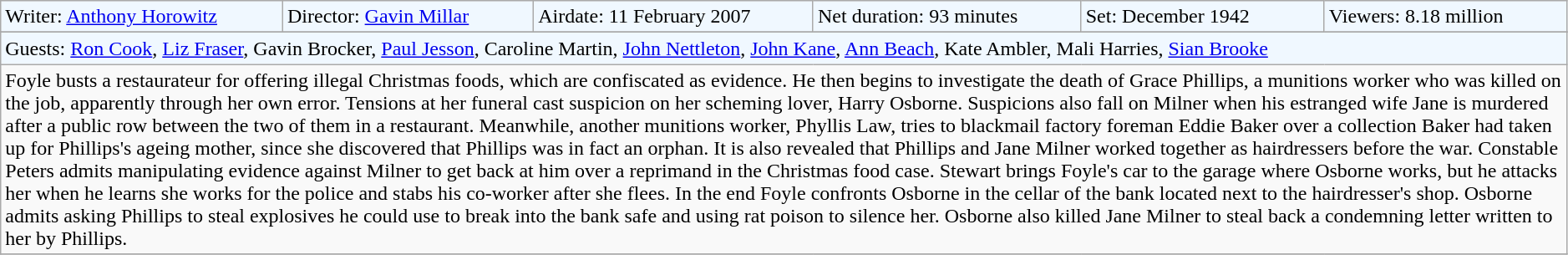<table class="wikitable" width=99%>
<tr style="background-color: #F0F8FF;" |>
<td>Writer: <a href='#'>Anthony Horowitz</a></td>
<td>Director: <a href='#'>Gavin Millar</a></td>
<td>Airdate: 11 February 2007</td>
<td>Net duration: 93 minutes</td>
<td>Set: December 1942</td>
<td>Viewers: 8.18 million</td>
</tr>
<tr>
</tr>
<tr style="background-color: #F0F8FF;" |>
<td colspan="6">Guests: <a href='#'>Ron Cook</a>, <a href='#'>Liz Fraser</a>, Gavin Brocker, <a href='#'>Paul Jesson</a>, Caroline Martin, <a href='#'>John Nettleton</a>, <a href='#'>John Kane</a>, <a href='#'>Ann Beach</a>, Kate Ambler, Mali Harries, <a href='#'>Sian Brooke</a></td>
</tr>
<tr>
<td colspan="6">Foyle busts a restaurateur for offering illegal Christmas foods, which are confiscated as evidence. He then begins to investigate the death of Grace Phillips, a munitions worker who was killed on the job, apparently through her own error. Tensions at her funeral cast suspicion on her scheming lover, Harry Osborne. Suspicions also fall on Milner when his estranged wife Jane is murdered after a public row between the two of them in a restaurant. Meanwhile, another munitions worker, Phyllis Law, tries to blackmail factory foreman Eddie Baker over a collection Baker had taken up for Phillips's ageing mother, since she discovered that Phillips was in fact an orphan. It is also revealed that Phillips and Jane Milner worked together as hairdressers before the war. Constable Peters admits manipulating evidence against Milner to get back at him over a reprimand in the Christmas food case. Stewart brings Foyle's car to the garage where Osborne works, but he attacks her when he learns she works for the police and stabs his co-worker after she flees. In the end Foyle confronts Osborne in the cellar of the bank located next to the hairdresser's shop. Osborne admits asking Phillips to steal explosives he could use to break into the bank safe and using rat poison to silence her. Osborne also killed Jane Milner to steal back a condemning letter written to her by Phillips.</td>
</tr>
<tr>
</tr>
</table>
